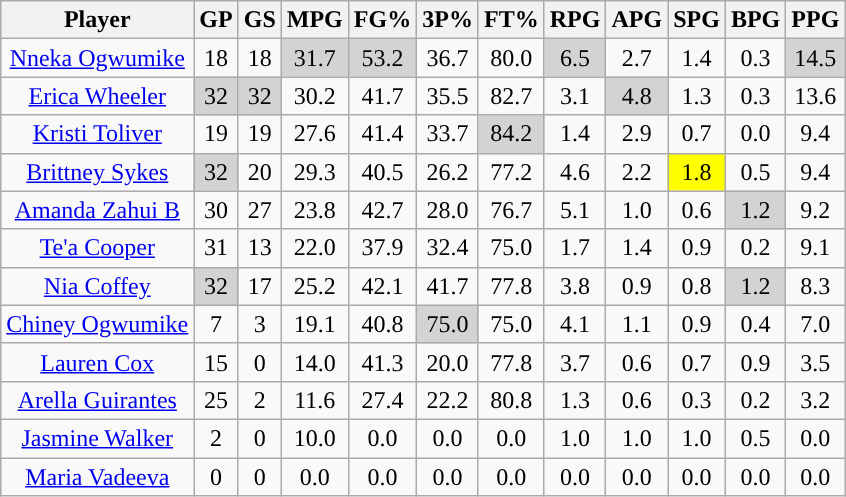<table class="wikitable sortable" style="text-align:center;">
<tr>
<th>Player</th>
<th>GP</th>
<th>GS</th>
<th>MPG</th>
<th>FG%</th>
<th>3P%</th>
<th>FT%</th>
<th>RPG</th>
<th>APG</th>
<th>SPG</th>
<th>BPG</th>
<th>PPG</th>
</tr>
<tr>
<td><a href='#'>Nneka Ogwumike</a></td>
<td>18</td>
<td>18</td>
<td style="background:#D3D3D3;">31.7</td>
<td style="background:#D3D3D3;">53.2</td>
<td>36.7</td>
<td>80.0</td>
<td style="background:#D3D3D3;">6.5</td>
<td>2.7</td>
<td>1.4</td>
<td>0.3</td>
<td style="background:#D3D3D3;">14.5</td>
</tr>
<tr>
<td><a href='#'>Erica Wheeler</a></td>
<td style="background:#D3D3D3;">32</td>
<td style="background:#D3D3D3;">32</td>
<td>30.2</td>
<td>41.7</td>
<td>35.5</td>
<td>82.7</td>
<td>3.1</td>
<td style="background:#D3D3D3;">4.8</td>
<td>1.3</td>
<td>0.3</td>
<td>13.6</td>
</tr>
<tr>
<td><a href='#'>Kristi Toliver</a></td>
<td>19</td>
<td>19</td>
<td>27.6</td>
<td>41.4</td>
<td>33.7</td>
<td style="background:#D3D3D3;">84.2</td>
<td>1.4</td>
<td>2.9</td>
<td>0.7</td>
<td>0.0</td>
<td>9.4</td>
</tr>
<tr>
<td><a href='#'>Brittney Sykes</a></td>
<td style="background:#D3D3D3;">32</td>
<td>20</td>
<td>29.3</td>
<td>40.5</td>
<td>26.2</td>
<td>77.2</td>
<td>4.6</td>
<td>2.2</td>
<td style="background:yellow;">1.8</td>
<td>0.5</td>
<td>9.4</td>
</tr>
<tr>
<td><a href='#'>Amanda Zahui B</a></td>
<td>30</td>
<td>27</td>
<td>23.8</td>
<td>42.7</td>
<td>28.0</td>
<td>76.7</td>
<td>5.1</td>
<td>1.0</td>
<td>0.6</td>
<td style="background:#D3D3D3;">1.2</td>
<td>9.2</td>
</tr>
<tr>
<td><a href='#'>Te'a Cooper</a></td>
<td>31</td>
<td>13</td>
<td>22.0</td>
<td>37.9</td>
<td>32.4</td>
<td>75.0</td>
<td>1.7</td>
<td>1.4</td>
<td>0.9</td>
<td>0.2</td>
<td>9.1</td>
</tr>
<tr>
<td><a href='#'>Nia Coffey</a></td>
<td style="background:#D3D3D3;">32</td>
<td>17</td>
<td>25.2</td>
<td>42.1</td>
<td>41.7</td>
<td>77.8</td>
<td>3.8</td>
<td>0.9</td>
<td>0.8</td>
<td style="background:#D3D3D3;">1.2</td>
<td>8.3</td>
</tr>
<tr>
<td><a href='#'>Chiney Ogwumike</a></td>
<td>7</td>
<td>3</td>
<td>19.1</td>
<td>40.8</td>
<td style="background:#D3D3D3;">75.0</td>
<td>75.0</td>
<td>4.1</td>
<td>1.1</td>
<td>0.9</td>
<td>0.4</td>
<td>7.0</td>
</tr>
<tr>
<td><a href='#'>Lauren Cox</a></td>
<td>15</td>
<td>0</td>
<td>14.0</td>
<td>41.3</td>
<td>20.0</td>
<td>77.8</td>
<td>3.7</td>
<td>0.6</td>
<td>0.7</td>
<td>0.9</td>
<td>3.5</td>
</tr>
<tr>
<td><a href='#'>Arella Guirantes</a></td>
<td>25</td>
<td>2</td>
<td>11.6</td>
<td>27.4</td>
<td>22.2</td>
<td>80.8</td>
<td>1.3</td>
<td>0.6</td>
<td>0.3</td>
<td>0.2</td>
<td>3.2</td>
</tr>
<tr>
<td><a href='#'>Jasmine Walker</a></td>
<td>2</td>
<td>0</td>
<td>10.0</td>
<td>0.0</td>
<td>0.0</td>
<td>0.0</td>
<td>1.0</td>
<td>1.0</td>
<td>1.0</td>
<td>0.5</td>
<td>0.0</td>
</tr>
<tr>
<td><a href='#'>Maria Vadeeva</a></td>
<td>0</td>
<td>0</td>
<td>0.0</td>
<td>0.0</td>
<td>0.0</td>
<td>0.0</td>
<td>0.0</td>
<td>0.0</td>
<td>0.0</td>
<td>0.0</td>
<td>0.0</td>
</tr>
</table>
